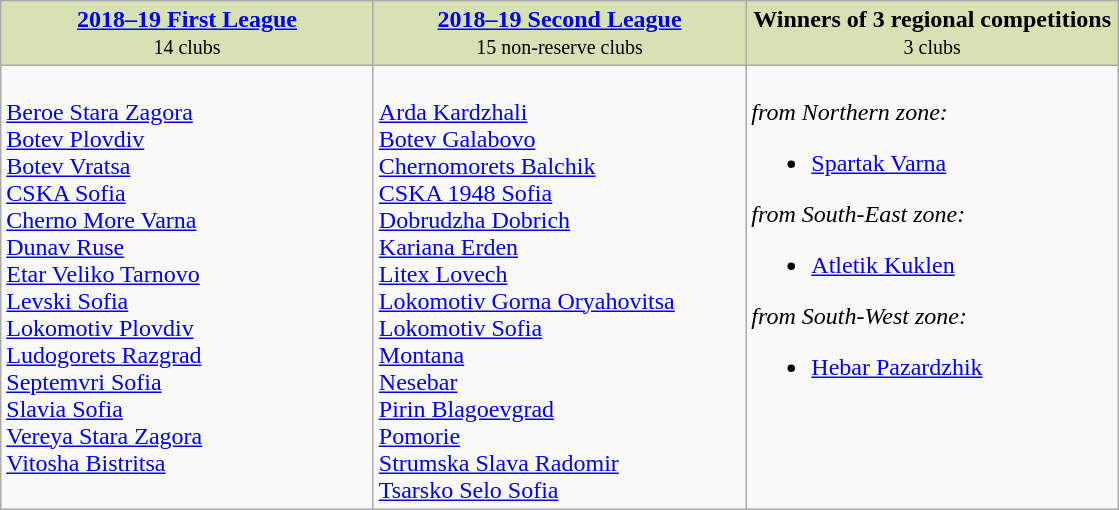<table class="wikitable">
<tr valign="top" bgcolor="#D6E2B3">
<td align="center" width="33%"><strong><a href='#'>2018–19 First League</a></strong><br><small>14 clubs</small></td>
<td align="center" width="33%"><strong><a href='#'>2018–19 Second League</a></strong><br><small>15 non-reserve clubs</small></td>
<td align="center" width="33%"><strong>Winners of 3 regional competitions</strong><br><small>3 clubs</small></td>
</tr>
<tr valign="top">
<td><br><a href='#'>Beroe Stara Zagora</a><br>
<a href='#'>Botev Plovdiv</a><br>
<a href='#'>Botev Vratsa</a><br>
<a href='#'>CSKA Sofia</a><br>
<a href='#'>Cherno More Varna</a><br>
<a href='#'>Dunav Ruse</a><br>
<a href='#'>Etar Veliko Tarnovo</a><br>
<a href='#'>Levski Sofia</a><br>
<a href='#'>Lokomotiv Plovdiv</a><br>
<a href='#'>Ludogorets Razgrad</a><br>
<a href='#'>Septemvri Sofia</a><br>
<a href='#'>Slavia Sofia</a><br>
<a href='#'>Vereya Stara Zagora</a><br>
<a href='#'>Vitosha Bistritsa</a></td>
<td><br><a href='#'>Arda Kardzhali</a><br>
<a href='#'>Botev Galabovo</a><br>
<a href='#'>Chernomorets Balchik</a><br>
<a href='#'>CSKA 1948 Sofia</a><br>
<a href='#'>Dobrudzha Dobrich</a><br>
<a href='#'>Kariana Erden</a><br>
<a href='#'>Litex Lovech</a><br>
<a href='#'>Lokomotiv Gorna Oryahovitsa</a><br>
<a href='#'>Lokomotiv Sofia</a><br>
<a href='#'>Montana</a><br>
<a href='#'>Nesebar</a><br>
<a href='#'>Pirin Blagoevgrad</a><br>
<a href='#'>Pomorie</a><br>
<a href='#'>Strumska Slava Radomir</a><br>
<a href='#'>Tsarsko Selo Sofia</a></td>
<td><br><em>from Northern zone:</em><ul><li><a href='#'>Spartak Varna</a></li></ul><em>from South-East zone:</em><ul><li><a href='#'>Atletik Kuklen</a></li></ul><em>from South-West zone:</em><ul><li><a href='#'>Hebar Pazardzhik</a></li></ul></td>
</tr>
</table>
